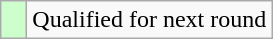<table class="wikitable">
<tr>
<td style="width:10px; background:#cfc"></td>
<td>Qualified for next round</td>
</tr>
</table>
